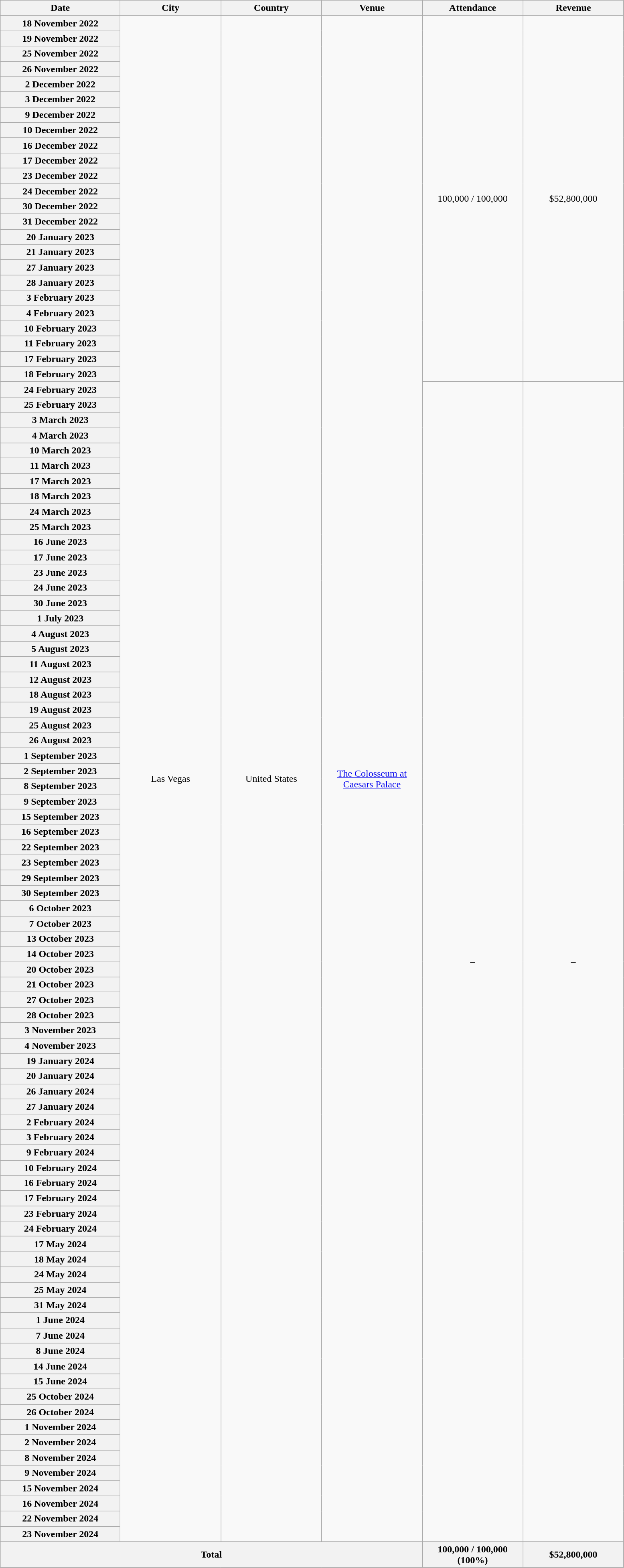<table class="wikitable plainrowheaders" style="text-align:center;">
<tr>
<th scope="col" style="width:12em;">Date</th>
<th scope="col" style="width:10em;">City</th>
<th scope="col" style="width:10em;">Country</th>
<th scope="col" style="width:10em;">Venue</th>
<th scope="col" style="width:10em;">Attendance</th>
<th scope="col" style="width:10em;">Revenue</th>
</tr>
<tr>
<th scope="row">18 November 2022</th>
<td rowspan="100">Las Vegas</td>
<td rowspan="100">United States</td>
<td rowspan="100"><a href='#'>The Colosseum at Caesars Palace</a></td>
<td rowspan="24">100,000 / 100,000</td>
<td rowspan="24">$52,800,000</td>
</tr>
<tr>
<th scope="row">19 November 2022</th>
</tr>
<tr>
<th scope="row">25 November 2022</th>
</tr>
<tr>
<th scope="row">26 November 2022</th>
</tr>
<tr>
<th scope="row">2 December 2022</th>
</tr>
<tr>
<th scope="row">3 December 2022</th>
</tr>
<tr>
<th scope="row">9 December 2022</th>
</tr>
<tr>
<th scope="row">10 December 2022</th>
</tr>
<tr>
<th scope="row">16 December 2022</th>
</tr>
<tr>
<th scope="row">17 December 2022</th>
</tr>
<tr>
<th scope="row">23 December 2022</th>
</tr>
<tr>
<th scope="row">24 December 2022</th>
</tr>
<tr>
<th scope="row">30 December 2022</th>
</tr>
<tr>
<th scope="row">31 December 2022</th>
</tr>
<tr>
<th scope="row">20 January 2023</th>
</tr>
<tr>
<th scope="row">21 January 2023</th>
</tr>
<tr>
<th scope="row">27 January 2023</th>
</tr>
<tr>
<th scope="row">28 January 2023</th>
</tr>
<tr>
<th scope="row">3 February 2023</th>
</tr>
<tr>
<th scope="row">4 February 2023</th>
</tr>
<tr>
<th scope="row">10 February 2023</th>
</tr>
<tr>
<th scope="row">11 February 2023</th>
</tr>
<tr>
<th scope="row">17 February 2023</th>
</tr>
<tr>
<th scope="row">18 February 2023</th>
</tr>
<tr>
<th scope="row">24 February 2023</th>
<td rowspan="76">–</td>
<td rowspan="76">–</td>
</tr>
<tr>
<th scope="row">25 February 2023</th>
</tr>
<tr>
<th scope="row">3 March 2023</th>
</tr>
<tr>
<th scope="row">4 March 2023</th>
</tr>
<tr>
<th scope="row">10 March 2023</th>
</tr>
<tr>
<th scope="row">11 March 2023</th>
</tr>
<tr>
<th scope="row">17 March 2023</th>
</tr>
<tr>
<th scope="row">18 March 2023</th>
</tr>
<tr>
<th scope="row">24 March 2023</th>
</tr>
<tr>
<th scope="row">25 March 2023</th>
</tr>
<tr>
<th scope="row">16 June 2023</th>
</tr>
<tr>
<th scope="row">17 June 2023</th>
</tr>
<tr>
<th scope="row">23 June 2023</th>
</tr>
<tr>
<th scope="row">24 June 2023</th>
</tr>
<tr>
<th scope="row">30 June 2023</th>
</tr>
<tr>
<th scope="row">1 July 2023</th>
</tr>
<tr>
<th scope="row">4 August 2023</th>
</tr>
<tr>
<th scope="row">5 August 2023</th>
</tr>
<tr>
<th scope="row">11 August 2023</th>
</tr>
<tr>
<th scope="row">12 August 2023</th>
</tr>
<tr>
<th scope="row">18 August 2023</th>
</tr>
<tr>
<th scope="row">19 August 2023</th>
</tr>
<tr>
<th scope="row">25 August 2023</th>
</tr>
<tr>
<th scope="row">26 August 2023</th>
</tr>
<tr>
<th scope="row">1 September 2023</th>
</tr>
<tr>
<th scope="row">2 September 2023</th>
</tr>
<tr>
<th scope="row">8 September 2023</th>
</tr>
<tr>
<th scope="row">9 September 2023</th>
</tr>
<tr>
<th scope="row">15 September 2023</th>
</tr>
<tr>
<th scope="row">16 September 2023</th>
</tr>
<tr>
<th scope="row">22 September 2023</th>
</tr>
<tr>
<th scope="row">23 September 2023</th>
</tr>
<tr>
<th scope="row">29 September 2023</th>
</tr>
<tr>
<th scope="row">30 September 2023</th>
</tr>
<tr>
<th scope="row">6 October 2023</th>
</tr>
<tr>
<th scope="row">7 October 2023</th>
</tr>
<tr>
<th scope="row">13 October 2023</th>
</tr>
<tr>
<th scope="row">14 October 2023</th>
</tr>
<tr>
<th scope="row">20 October 2023</th>
</tr>
<tr>
<th scope="row">21 October 2023</th>
</tr>
<tr>
<th scope="row">27 October 2023</th>
</tr>
<tr>
<th scope="row">28 October 2023</th>
</tr>
<tr>
<th scope="row">3 November 2023</th>
</tr>
<tr>
<th scope="row">4 November 2023</th>
</tr>
<tr>
<th scope="row">19 January 2024</th>
</tr>
<tr>
<th scope="row">20 January 2024</th>
</tr>
<tr>
<th scope="row">26 January 2024</th>
</tr>
<tr>
<th scope="row">27 January 2024</th>
</tr>
<tr>
<th scope="row">2 February 2024</th>
</tr>
<tr>
<th scope="row">3 February 2024</th>
</tr>
<tr>
<th scope="row">9 February 2024</th>
</tr>
<tr>
<th scope="row">10 February 2024</th>
</tr>
<tr>
<th scope="row">16 February 2024</th>
</tr>
<tr>
<th scope="row">17 February 2024</th>
</tr>
<tr>
<th scope="row">23 February 2024</th>
</tr>
<tr>
<th scope="row">24 February 2024</th>
</tr>
<tr>
<th scope="row">17 May 2024</th>
</tr>
<tr>
<th scope="row">18 May 2024</th>
</tr>
<tr>
<th scope="row">24 May 2024</th>
</tr>
<tr>
<th scope="row">25 May 2024</th>
</tr>
<tr>
<th scope="row">31 May 2024</th>
</tr>
<tr>
<th scope="row">1 June 2024</th>
</tr>
<tr>
<th scope="row">7 June 2024</th>
</tr>
<tr>
<th scope="row">8 June 2024</th>
</tr>
<tr>
<th scope="row">14 June 2024</th>
</tr>
<tr>
<th scope="row">15 June 2024</th>
</tr>
<tr>
<th scope="row">25 October 2024</th>
</tr>
<tr>
<th scope="row">26 October 2024</th>
</tr>
<tr>
<th scope="row">1 November 2024</th>
</tr>
<tr>
<th scope="row">2 November 2024</th>
</tr>
<tr>
<th scope="row">8 November 2024</th>
</tr>
<tr>
<th scope="row">9 November 2024</th>
</tr>
<tr>
<th scope="row">15 November 2024</th>
</tr>
<tr>
<th scope="row">16 November 2024</th>
</tr>
<tr>
<th scope="row">22 November 2024</th>
</tr>
<tr>
<th scope="row">23 November 2024</th>
</tr>
<tr>
<th colspan="4">Total</th>
<th>100,000 / 100,000 (100%)</th>
<th>$52,800,000</th>
</tr>
</table>
